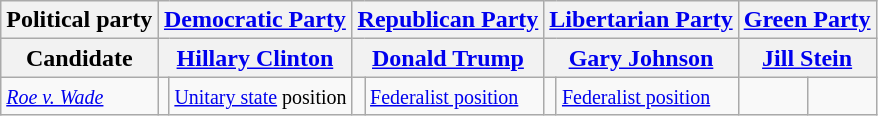<table class="wikitable sortable">
<tr>
<th>Political party</th>
<th colspan="2" style="text-align:center;"><a href='#'>Democratic Party</a></th>
<th colspan="2" style="text-align:center;"><a href='#'>Republican Party</a></th>
<th colspan="2" style="text-align:center;"><a href='#'>Libertarian Party</a></th>
<th colspan="2" style="text-align:center;"><a href='#'>Green Party</a></th>
</tr>
<tr>
<th>Candidate</th>
<th colspan="2" style="text-align:center;"><a href='#'>Hillary Clinton</a></th>
<th colspan="2" style="text-align:center;"><a href='#'>Donald Trump</a></th>
<th colspan="2" style="text-align:center;"><a href='#'>Gary Johnson</a></th>
<th colspan="2" style="text-align:center;"><a href='#'>Jill Stein</a></th>
</tr>
<tr>
<td><small><em><a href='#'>Roe v. Wade</a></em></small></td>
<td></td>
<td><small><a href='#'>Unitary state</a> position</small></td>
<td></td>
<td><small><a href='#'>Federalist position</a></small></td>
<td></td>
<td><small><a href='#'>Federalist position</a></small></td>
<td></td>
<td></td>
</tr>
</table>
